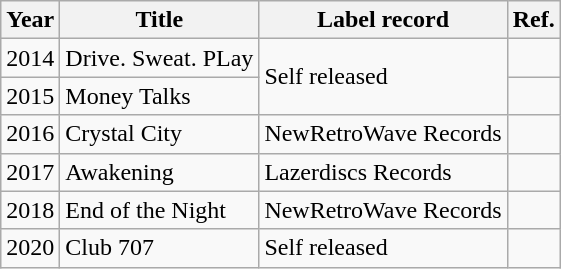<table class="wikitable">
<tr>
<th>Year</th>
<th>Title</th>
<th>Label record</th>
<th>Ref.</th>
</tr>
<tr>
<td>2014</td>
<td>Drive. Sweat. PLay</td>
<td rowspan="2">Self released</td>
<td></td>
</tr>
<tr>
<td>2015</td>
<td>Money Talks</td>
<td></td>
</tr>
<tr>
<td>2016</td>
<td>Crystal City</td>
<td>NewRetroWave Records</td>
<td></td>
</tr>
<tr>
<td>2017</td>
<td>Awakening</td>
<td>Lazerdiscs Records</td>
<td></td>
</tr>
<tr>
<td>2018</td>
<td>End of the Night</td>
<td>NewRetroWave Records</td>
<td></td>
</tr>
<tr>
<td>2020</td>
<td>Club 707</td>
<td>Self released</td>
<td></td>
</tr>
</table>
